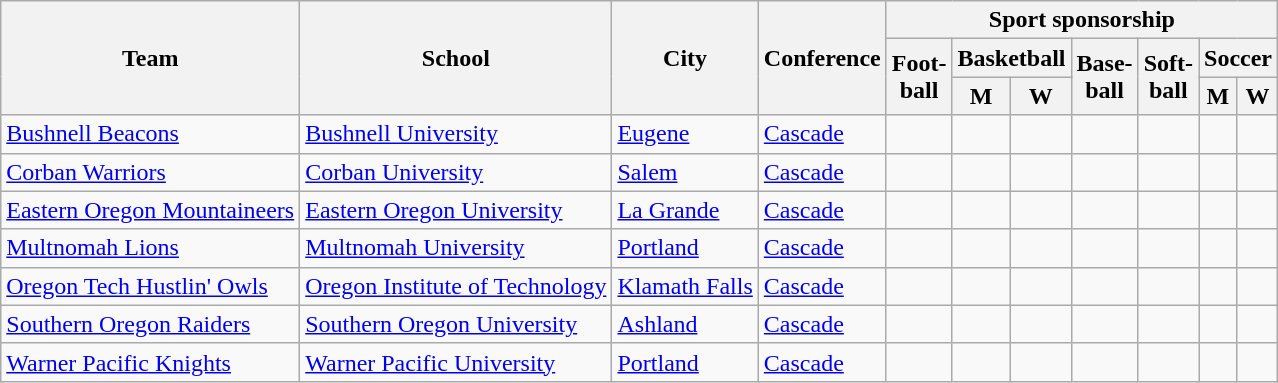<table class="sortable wikitable">
<tr>
<th rowspan=3>Team</th>
<th rowspan=3>School</th>
<th rowspan=3>City</th>
<th rowspan=3>Conference</th>
<th colspan=7>Sport sponsorship</th>
</tr>
<tr>
<th rowspan=2>Foot-<br>ball</th>
<th colspan=2>Basketball</th>
<th rowspan=2>Base-<br>ball</th>
<th rowspan=2>Soft-<br>ball</th>
<th colspan=2>Soccer</th>
</tr>
<tr>
<th>M</th>
<th>W</th>
<th>M</th>
<th>W</th>
</tr>
<tr>
<td><a href='#'>Bushnell Beacons</a></td>
<td><a href='#'>Bushnell University</a></td>
<td><a href='#'>Eugene</a></td>
<td><a href='#'>Cascade</a></td>
<td></td>
<td></td>
<td></td>
<td></td>
<td></td>
<td></td>
<td></td>
</tr>
<tr>
<td><a href='#'>Corban Warriors</a></td>
<td><a href='#'>Corban University</a></td>
<td><a href='#'>Salem</a></td>
<td><a href='#'>Cascade</a></td>
<td></td>
<td></td>
<td></td>
<td></td>
<td></td>
<td></td>
<td></td>
</tr>
<tr>
<td><a href='#'>Eastern Oregon Mountaineers</a></td>
<td><a href='#'>Eastern Oregon University</a></td>
<td><a href='#'>La Grande</a></td>
<td><a href='#'>Cascade</a></td>
<td> </td>
<td></td>
<td></td>
<td></td>
<td></td>
<td></td>
<td></td>
</tr>
<tr>
<td><a href='#'>Multnomah Lions</a></td>
<td><a href='#'>Multnomah University</a></td>
<td><a href='#'>Portland</a></td>
<td><a href='#'>Cascade</a></td>
<td></td>
<td></td>
<td></td>
<td></td>
<td></td>
<td></td>
<td></td>
</tr>
<tr>
<td><a href='#'>Oregon Tech Hustlin' Owls</a></td>
<td><a href='#'>Oregon Institute of Technology</a></td>
<td><a href='#'>Klamath Falls</a></td>
<td><a href='#'>Cascade</a></td>
<td></td>
<td></td>
<td></td>
<td></td>
<td></td>
<td></td>
<td></td>
</tr>
<tr>
<td><a href='#'>Southern Oregon Raiders</a></td>
<td><a href='#'>Southern Oregon University</a></td>
<td><a href='#'>Ashland</a></td>
<td><a href='#'>Cascade</a></td>
<td> </td>
<td></td>
<td></td>
<td></td>
<td></td>
<td></td>
<td></td>
</tr>
<tr>
<td><a href='#'>Warner Pacific Knights</a></td>
<td><a href='#'>Warner Pacific University</a></td>
<td><a href='#'>Portland</a></td>
<td><a href='#'>Cascade</a></td>
<td></td>
<td></td>
<td></td>
<td></td>
<td></td>
<td></td>
<td></td>
</tr>
</table>
